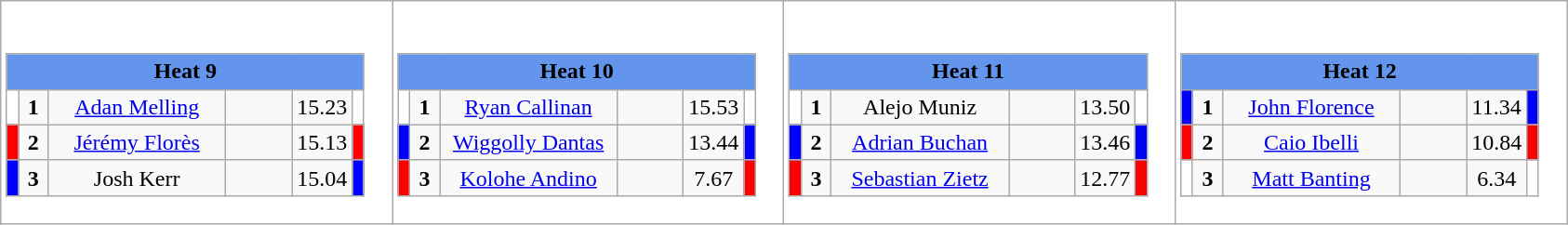<table class="wikitable" style="background:#fff;">
<tr>
<td><div><br><table class="wikitable">
<tr>
<td colspan="6"  style="text-align:center; background:#6495ed;"><strong>Heat 9</strong></td>
</tr>
<tr>
<td style="width:01px; background: #fff;"></td>
<td style="width:14px; text-align:center;"><strong>1</strong></td>
<td style="width:120px; text-align:center;"><a href='#'>Adan Melling</a></td>
<td style="width:40px; text-align:center;"></td>
<td style="width:20px; text-align:center;">15.23</td>
<td style="width:01px; background: #fff;"></td>
</tr>
<tr>
<td style="width:01px; background: #f00;"></td>
<td style="width:14px; text-align:center;"><strong>2</strong></td>
<td style="width:120px; text-align:center;"><a href='#'>Jérémy Florès</a></td>
<td style="width:40px; text-align:center;"></td>
<td style="width:20px; text-align:center;">15.13</td>
<td style="width:01px; background: #f00;"></td>
</tr>
<tr>
<td style="width:01px; background: #00f;"></td>
<td style="width:14px; text-align:center;"><strong>3</strong></td>
<td style="width:120px; text-align:center;">Josh Kerr</td>
<td style="width:40px; text-align:center;"></td>
<td style="width:20px; text-align:center;">15.04</td>
<td style="width:01px; background: #00f;"></td>
</tr>
</table>
</div></td>
<td><div><br><table class="wikitable">
<tr>
<td colspan="6"  style="text-align:center; background:#6495ed;"><strong>Heat 10</strong></td>
</tr>
<tr>
<td style="width:01px; background: #fff;"></td>
<td style="width:14px; text-align:center;"><strong>1</strong></td>
<td style="width:120px; text-align:center;"><a href='#'>Ryan Callinan</a></td>
<td style="width:40px; text-align:center;"></td>
<td style="width:20px; text-align:center;">15.53</td>
<td style="width:01px; background: #fff;"></td>
</tr>
<tr>
<td style="width:01px; background: #00f;"></td>
<td style="width:14px; text-align:center;"><strong>2</strong></td>
<td style="width:120px; text-align:center;"><a href='#'>Wiggolly Dantas</a></td>
<td style="width:40px; text-align:center;"></td>
<td style="width:20px; text-align:center;">13.44</td>
<td style="width:01px; background: #00f;"></td>
</tr>
<tr>
<td style="width:01px; background: #f00;"></td>
<td style="width:14px; text-align:center;"><strong>3</strong></td>
<td style="width:120px; text-align:center;"><a href='#'>Kolohe Andino</a></td>
<td style="width:40px; text-align:center;"></td>
<td style="width:20px; text-align:center;">7.67</td>
<td style="width:01px; background: #f00;"></td>
</tr>
</table>
</div></td>
<td><div><br><table class="wikitable">
<tr>
<td colspan="6"  style="text-align:center; background:#6495ed;"><strong>Heat 11</strong></td>
</tr>
<tr>
<td style="width:01px; background: #fff;"></td>
<td style="width:14px; text-align:center;"><strong>1</strong></td>
<td style="width:120px; text-align:center;">Alejo Muniz</td>
<td style="width:40px; text-align:center;"></td>
<td style="width:20px; text-align:center;">13.50</td>
<td style="width:01px; background: #fff;"></td>
</tr>
<tr>
<td style="width:01px; background: #00f;"></td>
<td style="width:14px; text-align:center;"><strong>2</strong></td>
<td style="width:120px; text-align:center;"><a href='#'>Adrian Buchan</a></td>
<td style="width:40px; text-align:center;"></td>
<td style="width:20px; text-align:center;">13.46</td>
<td style="width:01px; background: #00f;"></td>
</tr>
<tr>
<td style="width:01px; background: #f00;"></td>
<td style="width:14px; text-align:center;"><strong>3</strong></td>
<td style="width:120px; text-align:center;"><a href='#'>Sebastian Zietz</a></td>
<td style="width:40px; text-align:center;"></td>
<td style="width:20px; text-align:center;">12.77</td>
<td style="width:01px; background: #f00;"></td>
</tr>
</table>
</div></td>
<td><div><br><table class="wikitable">
<tr>
<td colspan="6"  style="text-align:center; background:#6495ed;"><strong>Heat 12</strong></td>
</tr>
<tr>
<td style="width:01px; background: #00f;"></td>
<td style="width:14px; text-align:center;"><strong>1</strong></td>
<td style="width:120px; text-align:center;"><a href='#'>John Florence</a></td>
<td style="width:40px; text-align:center;"></td>
<td style="width:20px; text-align:center;">11.34</td>
<td style="width:01px; background: #00f;"></td>
</tr>
<tr>
<td style="width:01px; background: #f00;"></td>
<td style="width:14px; text-align:center;"><strong>2</strong></td>
<td style="width:120px; text-align:center;"><a href='#'>Caio Ibelli</a></td>
<td style="width:40px; text-align:center;"></td>
<td style="width:20px; text-align:center;">10.84</td>
<td style="width:01px; background: #f00;"></td>
</tr>
<tr>
<td style="width:01px; background: #fff;"></td>
<td style="width:14px; text-align:center;"><strong>3</strong></td>
<td style="width:120px; text-align:center;"><a href='#'>Matt Banting</a></td>
<td style="width:40px; text-align:center;"></td>
<td style="width:20px; text-align:center;">6.34</td>
<td style="width:01px; background: #fff;"></td>
</tr>
</table>
</div></td>
</tr>
</table>
